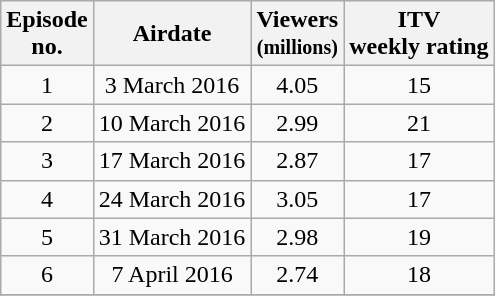<table class="wikitable" style="text-align:center">
<tr>
<th scope="col">Episode<br>no.</th>
<th scope="col">Airdate</th>
<th scope="col">Viewers<br><small>(millions)</small></th>
<th scope="col">ITV<br>weekly rating</th>
</tr>
<tr>
<td>1</td>
<td>3 March 2016</td>
<td>4.05</td>
<td>15</td>
</tr>
<tr>
<td>2</td>
<td>10 March 2016</td>
<td>2.99</td>
<td>21</td>
</tr>
<tr>
<td>3</td>
<td>17 March 2016</td>
<td>2.87</td>
<td>17</td>
</tr>
<tr>
<td>4</td>
<td>24 March 2016</td>
<td>3.05</td>
<td>17</td>
</tr>
<tr>
<td>5</td>
<td>31 March 2016</td>
<td>2.98</td>
<td>19</td>
</tr>
<tr>
<td>6</td>
<td>7 April 2016</td>
<td>2.74</td>
<td>18</td>
</tr>
<tr>
</tr>
</table>
